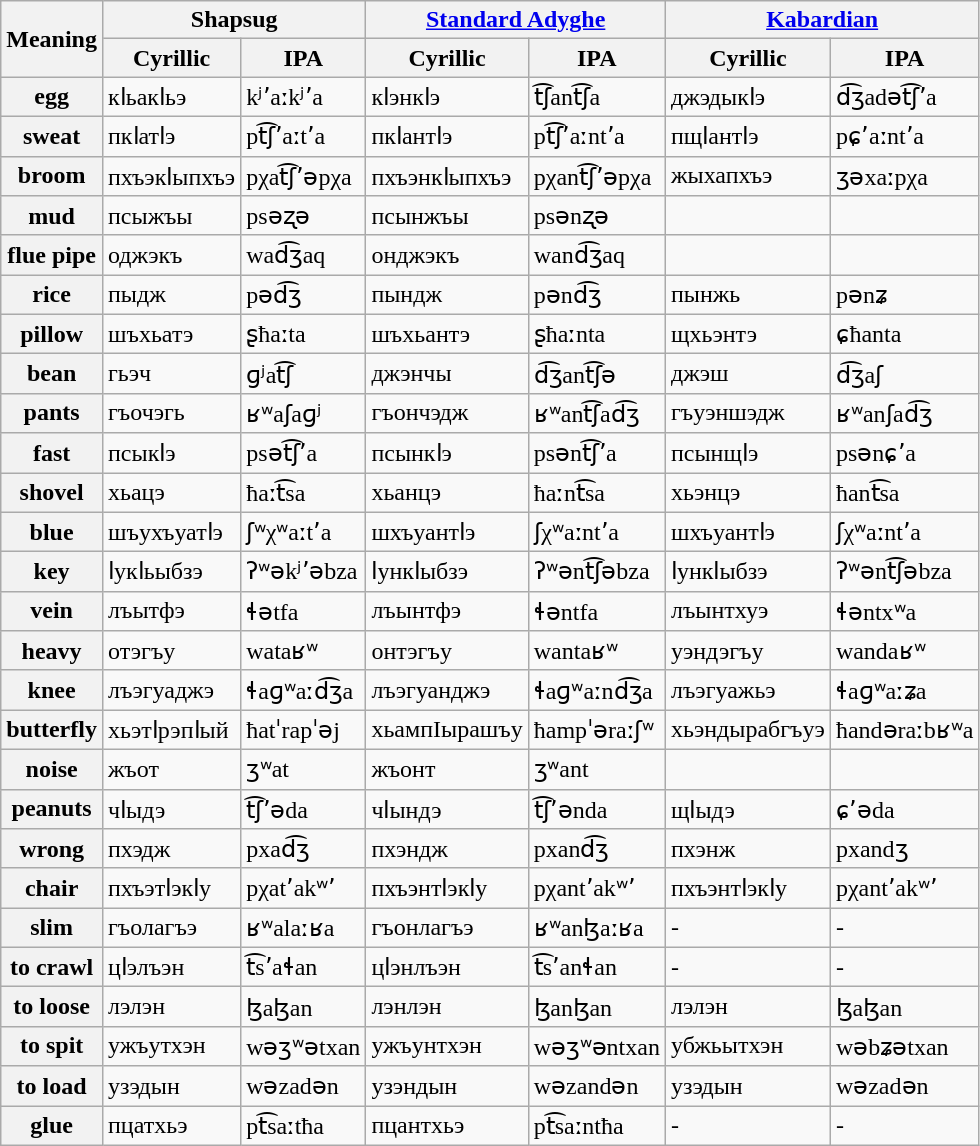<table class="wikitable">
<tr>
<th rowspan="2">Meaning</th>
<th colspan="2">Shapsug</th>
<th colspan="2"><a href='#'>Standard Adyghe</a></th>
<th colspan="2"><a href='#'>Kabardian</a></th>
</tr>
<tr>
<th>Cyrillic</th>
<th>IPA</th>
<th>Cyrillic</th>
<th>IPA</th>
<th>Cyrillic</th>
<th>IPA</th>
</tr>
<tr>
<th>egg</th>
<td>кӏьакӏьэ</td>
<td>kʲʼaːkʲʼa</td>
<td>кӏэнкӏэ</td>
<td>t͡ʃant͡ʃa</td>
<td>джэдыкӏэ</td>
<td>d͡ʒadət͡ʃʼa</td>
</tr>
<tr>
<th>sweat</th>
<td>пкӏатӏэ</td>
<td>pt͡ʃʼaːtʼa</td>
<td>пкӏантӏэ</td>
<td>pt͡ʃʼaːntʼa</td>
<td>пщӏантӏэ</td>
<td>pɕʼaːntʼa</td>
</tr>
<tr>
<th>broom</th>
<td>пхъэкӏыпхъэ</td>
<td>pχat͡ʃʼəpχa</td>
<td>пхъэнкӏыпхъэ</td>
<td>pχant͡ʃʼəpχa</td>
<td>жыхапхъэ</td>
<td>ʒəxaːpχa</td>
</tr>
<tr>
<th>mud</th>
<td>псыжъы</td>
<td>psəʐə</td>
<td>псынжъы</td>
<td>psənʐə</td>
<td></td>
<td></td>
</tr>
<tr>
<th>flue pipe</th>
<td>оджэкъ</td>
<td>wad͡ʒaq</td>
<td>онджэкъ</td>
<td>wand͡ʒaq</td>
<td></td>
<td></td>
</tr>
<tr>
<th>rice</th>
<td>пыдж</td>
<td>pəd͡ʒ</td>
<td>пындж</td>
<td>pənd͡ʒ</td>
<td>пынжь</td>
<td>pənʑ</td>
</tr>
<tr>
<th>pillow</th>
<td>шъхьатэ</td>
<td>ʂħaːta</td>
<td>шъхьантэ</td>
<td>ʂħaːnta</td>
<td>щхьэнтэ</td>
<td>ɕħanta</td>
</tr>
<tr>
<th>bean</th>
<td>гьэч</td>
<td>ɡʲat͡ʃ</td>
<td>джэнчы</td>
<td>d͡ʒant͡ʃə</td>
<td>джэш</td>
<td>d͡ʒaʃ</td>
</tr>
<tr>
<th>pants</th>
<td>гъочэгь</td>
<td>ʁʷaʃaɡʲ</td>
<td>гъончэдж</td>
<td>ʁʷant͡ʃad͡ʒ</td>
<td>гъуэншэдж</td>
<td>ʁʷanʃad͡ʒ</td>
</tr>
<tr>
<th>fast</th>
<td>псыкӏэ</td>
<td>psət͡ʃʼa</td>
<td>псынкӏэ</td>
<td>psənt͡ʃʼa</td>
<td>псынщӏэ</td>
<td>psənɕʼa</td>
</tr>
<tr>
<th>shovel</th>
<td>хьацэ</td>
<td>ħaːt͡sa</td>
<td>хьанцэ</td>
<td>ħaːnt͡sa</td>
<td>хьэнцэ</td>
<td>ħant͡sa</td>
</tr>
<tr>
<th>blue</th>
<td>шъухъуатӏэ</td>
<td>ʃʷχʷaːtʼa</td>
<td>шхъуантӏэ</td>
<td>ʃχʷaːntʼa</td>
<td>шхъуантӏэ</td>
<td>ʃχʷaːntʼa</td>
</tr>
<tr>
<th>key</th>
<td>ӏукӏьыбзэ</td>
<td>ʔʷəkʲʼəbza</td>
<td>ӏункӏыбзэ</td>
<td>ʔʷənt͡ʃəbza</td>
<td>ӏункӏыбзэ</td>
<td>ʔʷənt͡ʃəbza</td>
</tr>
<tr>
<th>vein</th>
<td>лъытфэ</td>
<td>ɬətfa</td>
<td>лъынтфэ</td>
<td>ɬəntfa</td>
<td>лъынтхуэ</td>
<td>ɬəntxʷa</td>
</tr>
<tr>
<th>heavy</th>
<td>отэгъу</td>
<td>wataʁʷ</td>
<td>онтэгъу</td>
<td>wantaʁʷ</td>
<td>уэндэгъу</td>
<td>wandaʁʷ</td>
</tr>
<tr>
<th>knee</th>
<td>лъэгуаджэ</td>
<td>ɬaɡʷaːd͡ʒa</td>
<td>лъэгуанджэ</td>
<td>ɬaɡʷaːnd͡ʒa</td>
<td>лъэгуажьэ</td>
<td>ɬaɡʷaːʑa</td>
</tr>
<tr>
<th>butterfly</th>
<td>хьэтӏрэпӏый</td>
<td>ħatˈrapˈəj</td>
<td>хьампIырашъу</td>
<td>ħampˈəraːʃʷ</td>
<td>хьэндырабгъуэ</td>
<td>ħandəraːbʁʷa</td>
</tr>
<tr>
<th>noise</th>
<td>жъот</td>
<td>ʒʷat</td>
<td>жъонт</td>
<td>ʒʷant</td>
<td></td>
<td></td>
</tr>
<tr>
<th>peanuts</th>
<td>чӏыдэ</td>
<td>t͡ʃʼəda</td>
<td>чӏындэ</td>
<td>t͡ʃʼənda</td>
<td>щӏыдэ</td>
<td>ɕʼəda</td>
</tr>
<tr>
<th>wrong</th>
<td>пхэдж</td>
<td>pxad͡ʒ</td>
<td>пхэндж</td>
<td>pxand͡ʒ</td>
<td>пхэнж</td>
<td>pxandʒ</td>
</tr>
<tr>
<th>chair</th>
<td>пхъэтӏэкӏу</td>
<td>pχatʼakʷʼ</td>
<td>пхъэнтӏэкӏу</td>
<td>pχantʼakʷʼ</td>
<td>пхъэнтӏэкӏу</td>
<td>pχantʼakʷʼ</td>
</tr>
<tr>
<th>slim</th>
<td>гъолагъэ</td>
<td>ʁʷalaːʁa</td>
<td>гъонлагъэ</td>
<td>ʁʷanɮaːʁa</td>
<td>-</td>
<td>-</td>
</tr>
<tr>
<th>to crawl</th>
<td>цӏэлъэн</td>
<td>t͡sʼaɬan</td>
<td>цӏэнлъэн</td>
<td>t͡sʼanɬan</td>
<td>-</td>
<td>-</td>
</tr>
<tr>
<th>to loose</th>
<td>лэлэн</td>
<td>ɮaɮan</td>
<td>лэнлэн</td>
<td>ɮanɮan</td>
<td>лэлэн</td>
<td>ɮaɮan</td>
</tr>
<tr>
<th>to spit</th>
<td>ужъутхэн</td>
<td>wəʒʷətxan</td>
<td>ужъунтхэн</td>
<td>wəʒʷəntxan</td>
<td>убжьытхэн</td>
<td>wəbʑətxan</td>
</tr>
<tr>
<th>to load</th>
<td>узэдын</td>
<td>wəzadən</td>
<td>узэндын</td>
<td>wəzandən</td>
<td>узэдын</td>
<td>wəzadən</td>
</tr>
<tr>
<th>glue</th>
<td>пцатхьэ</td>
<td>pt͡saːtħa</td>
<td>пцантхьэ</td>
<td>pt͡saːntħa</td>
<td>-</td>
<td>-</td>
</tr>
</table>
